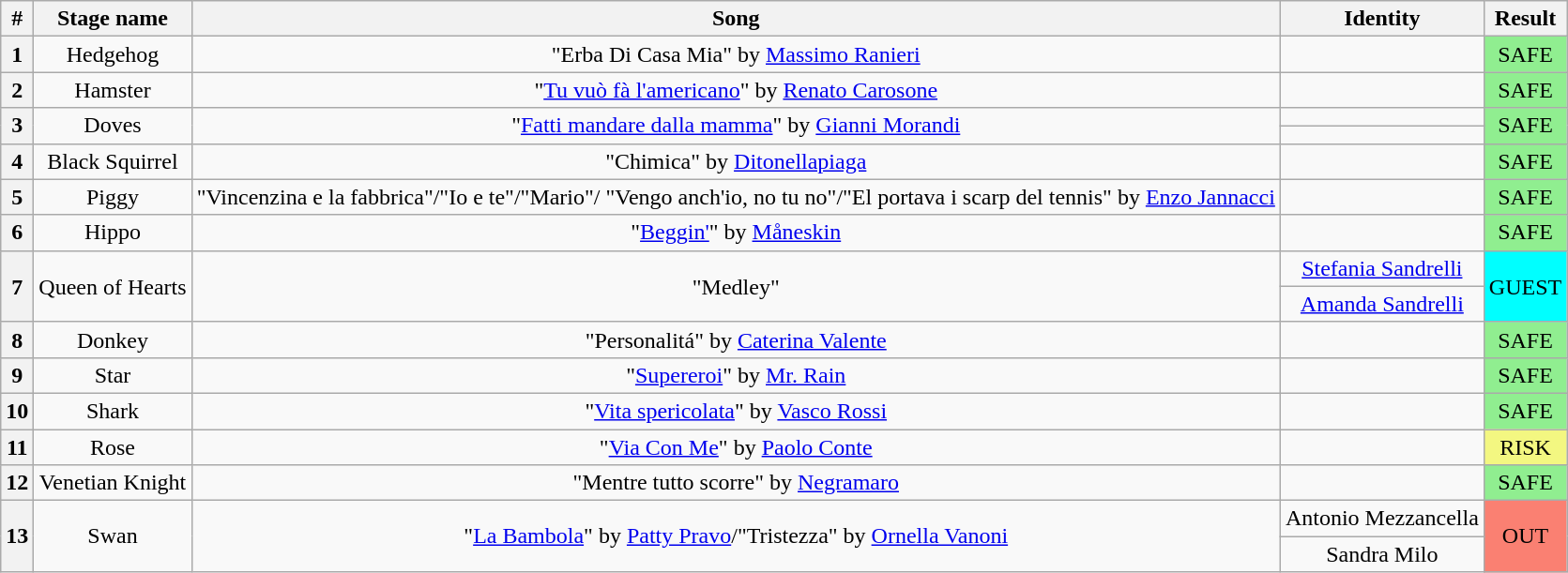<table class="wikitable plainrowheaders" style="text-align: center;">
<tr>
<th>#</th>
<th>Stage name</th>
<th>Song</th>
<th>Identity</th>
<th>Result</th>
</tr>
<tr>
<th>1</th>
<td>Hedgehog</td>
<td>"Erba Di Casa Mia" by <a href='#'>Massimo Ranieri</a></td>
<td></td>
<td bgcolor=lightgreen>SAFE</td>
</tr>
<tr>
<th>2</th>
<td>Hamster</td>
<td>"<a href='#'>Tu vuò fà l'americano</a>" by <a href='#'>Renato Carosone</a></td>
<td></td>
<td bgcolor=lightgreen>SAFE</td>
</tr>
<tr>
<th rowspan="2">3</th>
<td rowspan="2">Doves</td>
<td rowspan="2">"<a href='#'>Fatti mandare dalla mamma</a>" by <a href='#'>Gianni Morandi</a></td>
<td></td>
<td rowspan="2" bgcolor=lightgreen>SAFE</td>
</tr>
<tr>
<td></td>
</tr>
<tr>
<th>4</th>
<td>Black Squirrel</td>
<td>"Chimica" by <a href='#'>Ditonellapiaga</a></td>
<td></td>
<td bgcolor=lightgreen>SAFE</td>
</tr>
<tr>
<th>5</th>
<td>Piggy</td>
<td>"Vincenzina e la fabbrica"/"Io e te"/"Mario"/ "Vengo anch'io, no tu no"/"El portava i scarp del tennis" by <a href='#'>Enzo Jannacci</a></td>
<td></td>
<td bgcolor=lightgreen>SAFE</td>
</tr>
<tr>
<th>6</th>
<td>Hippo</td>
<td>"<a href='#'>Beggin'</a>" by <a href='#'>Måneskin</a></td>
<td></td>
<td bgcolor=lightgreen>SAFE</td>
</tr>
<tr>
<th rowspan="2">7</th>
<td rowspan="2">Queen of Hearts</td>
<td rowspan="2">"Medley"</td>
<td><a href='#'>Stefania Sandrelli</a></td>
<td rowspan="2" bgcolor=#00ffff>GUEST</td>
</tr>
<tr>
<td><a href='#'>Amanda Sandrelli</a></td>
</tr>
<tr>
<th>8</th>
<td>Donkey</td>
<td>"Personalitá" by <a href='#'>Caterina Valente</a></td>
<td></td>
<td bgcolor=lightgreen>SAFE</td>
</tr>
<tr>
<th>9</th>
<td>Star</td>
<td>"<a href='#'>Supereroi</a>" by <a href='#'>Mr. Rain</a></td>
<td></td>
<td bgcolor=lightgreen>SAFE</td>
</tr>
<tr>
<th>10</th>
<td>Shark</td>
<td>"<a href='#'>Vita spericolata</a>" by <a href='#'>Vasco Rossi</a></td>
<td></td>
<td bgcolor=lightgreen>SAFE</td>
</tr>
<tr>
<th>11</th>
<td>Rose</td>
<td>"<a href='#'>Via Con Me</a>" by <a href='#'>Paolo Conte</a></td>
<td></td>
<td bgcolor="#F3F781">RISK</td>
</tr>
<tr>
<th>12</th>
<td>Venetian Knight</td>
<td>"Mentre tutto scorre" by <a href='#'>Negramaro</a></td>
<td></td>
<td bgcolor=lightgreen>SAFE</td>
</tr>
<tr>
<th rowspan="2">13</th>
<td rowspan="2">Swan</td>
<td rowspan="2">"<a href='#'>La Bambola</a>" by <a href='#'>Patty Pravo</a>/"Tristezza" by <a href='#'>Ornella Vanoni</a></td>
<td>Antonio Mezzancella</td>
<td rowspan="2" bgcolor=salmon>OUT</td>
</tr>
<tr>
<td>Sandra Milo</td>
</tr>
</table>
